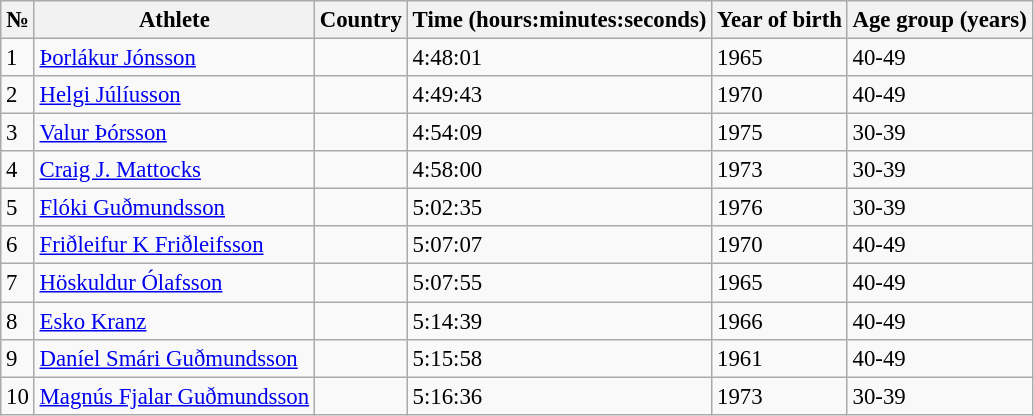<table class="sortable wikitable" style="font-size:95%;">
<tr>
<th>№</th>
<th>Athlete</th>
<th>Country</th>
<th>Time (hours:minutes:seconds)</th>
<th>Year of birth</th>
<th>Age group (years)</th>
</tr>
<tr>
<td>1</td>
<td><a href='#'>Þorlákur Jónsson</a></td>
<td></td>
<td>4:48:01</td>
<td>1965</td>
<td>40-49</td>
</tr>
<tr>
<td>2</td>
<td><a href='#'>Helgi Júlíusson</a></td>
<td></td>
<td>4:49:43</td>
<td>1970</td>
<td>40-49</td>
</tr>
<tr>
<td>3</td>
<td><a href='#'>Valur Þórsson</a></td>
<td></td>
<td>4:54:09</td>
<td>1975</td>
<td>30-39</td>
</tr>
<tr>
<td>4</td>
<td><a href='#'>Craig J. Mattocks</a></td>
<td></td>
<td>4:58:00</td>
<td>1973</td>
<td>30-39</td>
</tr>
<tr>
<td>5</td>
<td><a href='#'>Flóki Guðmundsson</a></td>
<td></td>
<td>5:02:35</td>
<td>1976</td>
<td>30-39</td>
</tr>
<tr>
<td>6</td>
<td><a href='#'>Friðleifur K Friðleifsson</a></td>
<td></td>
<td>5:07:07</td>
<td>1970</td>
<td>40-49</td>
</tr>
<tr>
<td>7</td>
<td><a href='#'>Höskuldur Ólafsson</a></td>
<td></td>
<td>5:07:55</td>
<td>1965</td>
<td>40-49</td>
</tr>
<tr>
<td>8</td>
<td><a href='#'>Esko Kranz</a></td>
<td></td>
<td>5:14:39</td>
<td>1966</td>
<td>40-49</td>
</tr>
<tr>
<td>9</td>
<td><a href='#'>Daníel Smári Guðmundsson</a></td>
<td></td>
<td>5:15:58</td>
<td>1961</td>
<td>40-49</td>
</tr>
<tr>
<td>10</td>
<td><a href='#'>Magnús Fjalar Guðmundsson</a></td>
<td></td>
<td>5:16:36</td>
<td>1973</td>
<td>30-39</td>
</tr>
</table>
